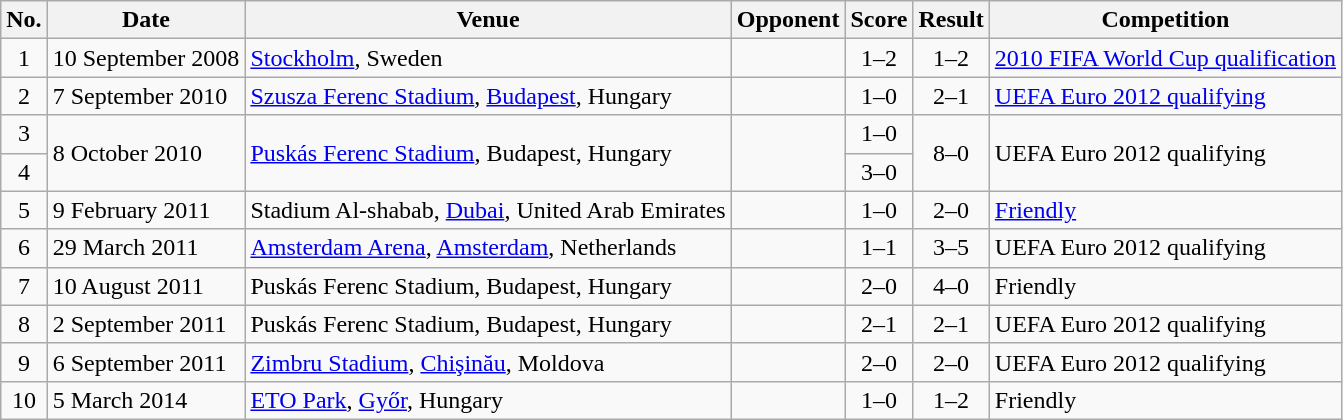<table class="wikitable sortable">
<tr>
<th scope="col">No.</th>
<th scope="col">Date</th>
<th scope="col">Venue</th>
<th scope="col">Opponent</th>
<th scope="col">Score</th>
<th scope="col">Result</th>
<th scope="col">Competition</th>
</tr>
<tr>
<td align="center">1</td>
<td>10 September 2008</td>
<td><a href='#'>Stockholm</a>, Sweden</td>
<td></td>
<td align="center">1–2</td>
<td align="center">1–2</td>
<td><a href='#'>2010 FIFA World Cup qualification</a></td>
</tr>
<tr>
<td align="center">2</td>
<td>7 September 2010</td>
<td><a href='#'>Szusza Ferenc Stadium</a>, <a href='#'>Budapest</a>, Hungary</td>
<td></td>
<td align="center">1–0</td>
<td align="center">2–1</td>
<td><a href='#'>UEFA Euro 2012 qualifying</a></td>
</tr>
<tr>
<td align="center">3</td>
<td rowspan="2">8 October 2010</td>
<td rowspan="2"><a href='#'>Puskás Ferenc Stadium</a>, Budapest, Hungary</td>
<td rowspan="2"></td>
<td align="center">1–0</td>
<td rowspan="2" align="center">8–0</td>
<td rowspan="2">UEFA Euro 2012 qualifying</td>
</tr>
<tr>
<td align="center">4</td>
<td align="center">3–0</td>
</tr>
<tr>
<td align="center">5</td>
<td>9 February 2011</td>
<td>Stadium Al-shabab, <a href='#'>Dubai</a>, United Arab Emirates</td>
<td></td>
<td align="center">1–0</td>
<td align="center">2–0</td>
<td><a href='#'>Friendly</a></td>
</tr>
<tr>
<td align="center">6</td>
<td>29 March 2011</td>
<td><a href='#'>Amsterdam Arena</a>, <a href='#'>Amsterdam</a>, Netherlands</td>
<td></td>
<td align="center">1–1</td>
<td align="center">3–5</td>
<td>UEFA Euro 2012 qualifying</td>
</tr>
<tr>
<td align="center">7</td>
<td>10 August 2011</td>
<td>Puskás Ferenc Stadium, Budapest, Hungary</td>
<td></td>
<td align="center">2–0</td>
<td align="center">4–0</td>
<td>Friendly</td>
</tr>
<tr>
<td align="center">8</td>
<td>2 September 2011</td>
<td>Puskás Ferenc Stadium, Budapest, Hungary</td>
<td></td>
<td align="center">2–1</td>
<td align="center">2–1</td>
<td>UEFA Euro 2012 qualifying</td>
</tr>
<tr>
<td align="center">9</td>
<td>6 September 2011</td>
<td><a href='#'>Zimbru Stadium</a>, <a href='#'>Chişinău</a>, Moldova</td>
<td></td>
<td align="center">2–0</td>
<td align="center">2–0</td>
<td>UEFA Euro 2012 qualifying</td>
</tr>
<tr>
<td align="center">10</td>
<td>5 March 2014</td>
<td><a href='#'>ETO Park</a>, <a href='#'>Győr</a>, Hungary</td>
<td></td>
<td align="center">1–0</td>
<td align="center">1–2</td>
<td>Friendly</td>
</tr>
</table>
